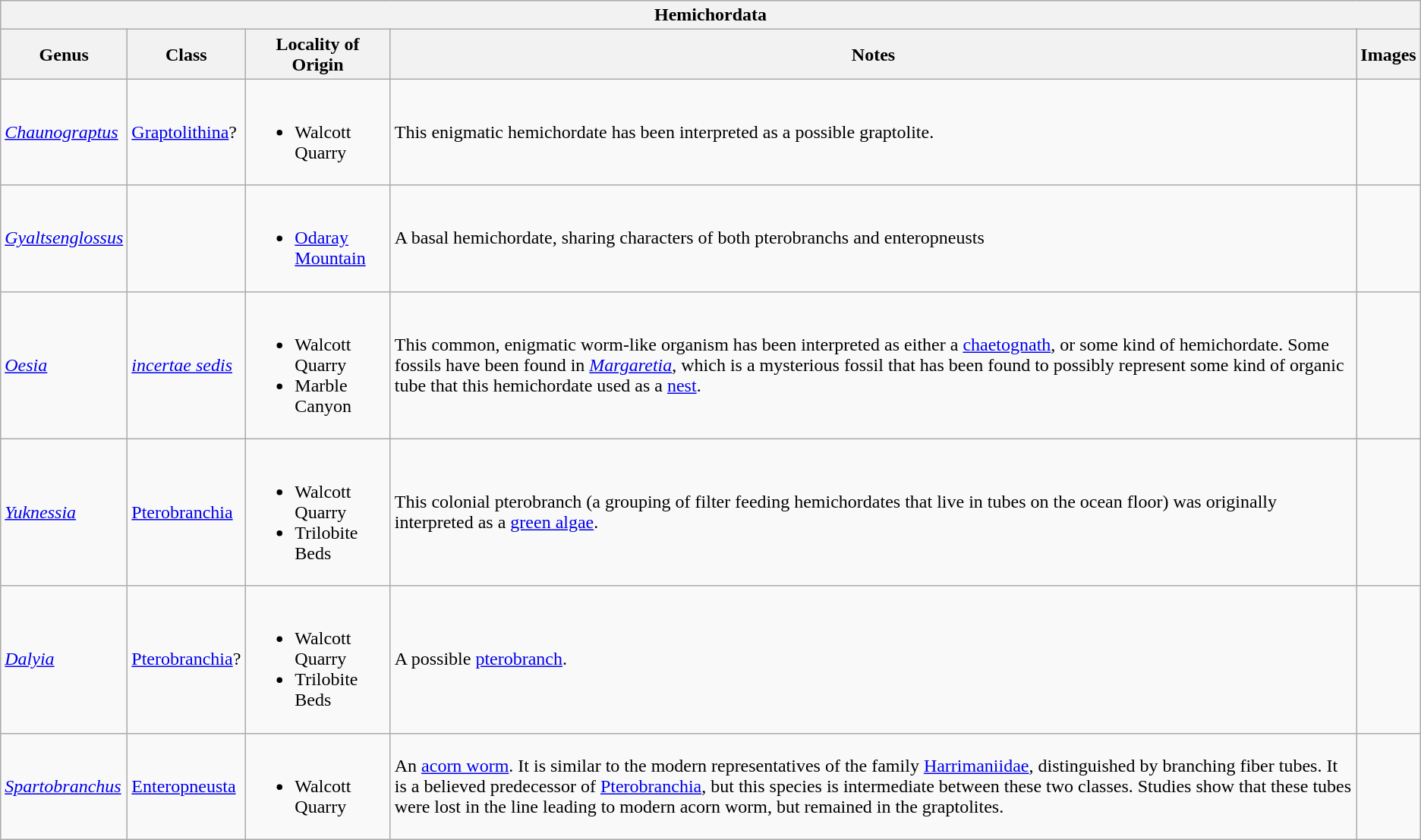<table class="wikitable sortable mw-collapsible">
<tr>
<th colspan="6" align="center">Hemichordata</th>
</tr>
<tr>
<th>Genus</th>
<th>Class</th>
<th>Locality of Origin</th>
<th>Notes</th>
<th>Images</th>
</tr>
<tr>
<td><em><a href='#'>Chaunograptus</a></em></td>
<td><a href='#'>Graptolithina</a>?</td>
<td><br><ul><li>Walcott Quarry</li></ul></td>
<td>This enigmatic hemichordate has been interpreted as a possible graptolite.</td>
<td></td>
</tr>
<tr>
<td><em><a href='#'>Gyaltsenglossus</a></em></td>
<td></td>
<td><br><ul><li><a href='#'>Odaray Mountain</a></li></ul></td>
<td>A basal hemichordate, sharing characters of both pterobranchs and enteropneusts</td>
<td></td>
</tr>
<tr>
<td><em><a href='#'>Oesia</a></em></td>
<td><em><a href='#'>incertae sedis</a></em></td>
<td><br><ul><li>Walcott Quarry</li><li>Marble Canyon</li></ul></td>
<td>This common, enigmatic worm-like organism has been interpreted as either a <a href='#'>chaetognath</a>, or some kind of hemichordate. Some fossils have been found in <em><a href='#'>Margaretia</a></em>, which is a mysterious fossil that has been found to possibly represent some kind of organic tube that this hemichordate used as a <a href='#'>nest</a>.</td>
<td></td>
</tr>
<tr>
<td><em><a href='#'>Yuknessia</a></em></td>
<td><a href='#'>Pterobranchia</a></td>
<td><br><ul><li>Walcott Quarry</li><li>Trilobite Beds</li></ul></td>
<td>This colonial pterobranch (a grouping of filter feeding hemichordates that live in tubes on the ocean floor) was originally interpreted as a <a href='#'>green algae</a>.</td>
<td></td>
</tr>
<tr>
<td><em><a href='#'>Dalyia</a></em></td>
<td><a href='#'>Pterobranchia</a>?</td>
<td><br><ul><li>Walcott Quarry</li><li>Trilobite Beds</li></ul></td>
<td>A possible <a href='#'>pterobranch</a>.</td>
<td></td>
</tr>
<tr>
<td><em><a href='#'>Spartobranchus</a></em></td>
<td><a href='#'>Enteropneusta</a></td>
<td><br><ul><li>Walcott Quarry</li></ul></td>
<td>An <a href='#'>acorn worm</a>. It is similar to the modern representatives of the family <a href='#'>Harrimaniidae</a>, distinguished by branching fiber tubes. It is a believed predecessor of <a href='#'>Pterobranchia</a>, but this species is intermediate between these two classes. Studies show that these tubes were lost in the line leading to modern acorn worm, but remained in the graptolites.</td>
<td></td>
</tr>
</table>
